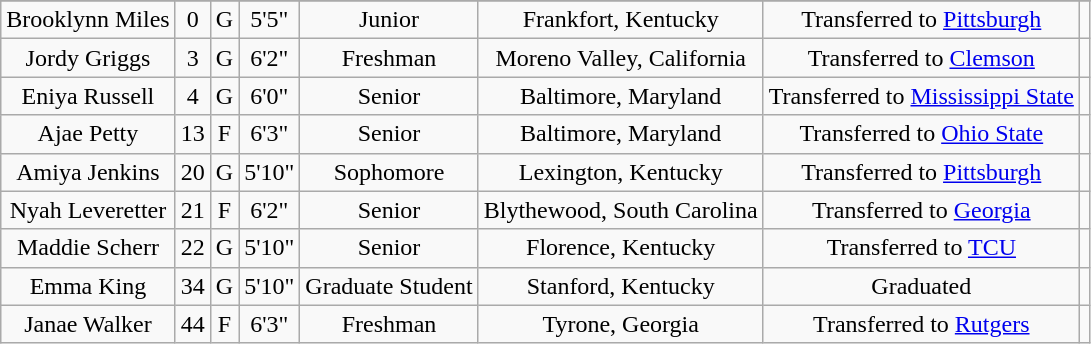<table class="wikitable sortable" style="text-align: center">
<tr align=center>
</tr>
<tr>
<td>Brooklynn Miles</td>
<td>0</td>
<td>G</td>
<td>5'5"</td>
<td>Junior</td>
<td>Frankfort, Kentucky</td>
<td>Transferred to <a href='#'>Pittsburgh</a></td>
<td></td>
</tr>
<tr>
<td>Jordy Griggs</td>
<td>3</td>
<td>G</td>
<td>6'2"</td>
<td>Freshman</td>
<td>Moreno Valley, California</td>
<td>Transferred to <a href='#'>Clemson</a></td>
<td></td>
</tr>
<tr>
<td>Eniya Russell</td>
<td>4</td>
<td>G</td>
<td>6'0"</td>
<td>Senior</td>
<td>Baltimore, Maryland</td>
<td>Transferred to <a href='#'>Mississippi State</a></td>
<td></td>
</tr>
<tr>
<td>Ajae Petty</td>
<td>13</td>
<td>F</td>
<td>6'3"</td>
<td>Senior</td>
<td>Baltimore, Maryland</td>
<td>Transferred to <a href='#'>Ohio State</a></td>
<td></td>
</tr>
<tr>
<td>Amiya Jenkins</td>
<td>20</td>
<td>G</td>
<td>5'10"</td>
<td>Sophomore</td>
<td>Lexington, Kentucky</td>
<td>Transferred to <a href='#'>Pittsburgh</a></td>
<td></td>
</tr>
<tr>
<td>Nyah Leveretter</td>
<td>21</td>
<td>F</td>
<td>6'2"</td>
<td>Senior</td>
<td>Blythewood, South Carolina</td>
<td>Transferred to <a href='#'>Georgia</a></td>
<td></td>
</tr>
<tr>
<td>Maddie Scherr</td>
<td>22</td>
<td>G</td>
<td>5'10"</td>
<td>Senior</td>
<td>Florence, Kentucky</td>
<td>Transferred to <a href='#'>TCU</a></td>
<td></td>
</tr>
<tr>
<td>Emma King</td>
<td>34</td>
<td>G</td>
<td>5'10"</td>
<td>Graduate Student</td>
<td>Stanford, Kentucky</td>
<td>Graduated</td>
</tr>
<tr>
<td>Janae Walker</td>
<td>44</td>
<td>F</td>
<td>6'3"</td>
<td>Freshman</td>
<td>Tyrone, Georgia</td>
<td>Transferred to <a href='#'>Rutgers</a></td>
<td></td>
</tr>
</table>
